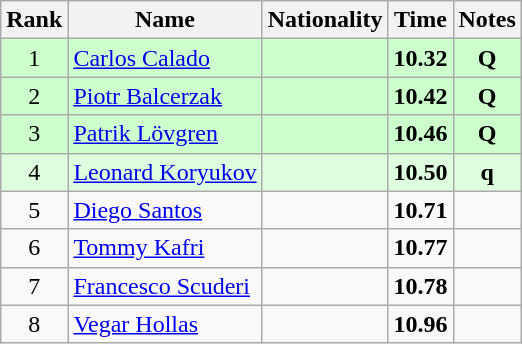<table class="wikitable sortable" style="text-align:center">
<tr>
<th>Rank</th>
<th>Name</th>
<th>Nationality</th>
<th>Time</th>
<th>Notes</th>
</tr>
<tr bgcolor=ccffcc>
<td>1</td>
<td align=left><a href='#'>Carlos Calado</a></td>
<td align=left></td>
<td><strong>10.32</strong></td>
<td><strong>Q</strong></td>
</tr>
<tr bgcolor=ccffcc>
<td>2</td>
<td align=left><a href='#'>Piotr Balcerzak</a></td>
<td align=left></td>
<td><strong>10.42</strong></td>
<td><strong>Q</strong></td>
</tr>
<tr bgcolor=ccffcc>
<td>3</td>
<td align=left><a href='#'>Patrik Lövgren</a></td>
<td align=left></td>
<td><strong>10.46</strong></td>
<td><strong>Q</strong></td>
</tr>
<tr bgcolor=ddffdd>
<td>4</td>
<td align=left><a href='#'>Leonard Koryukov</a></td>
<td align=left></td>
<td><strong>10.50</strong></td>
<td><strong>q</strong></td>
</tr>
<tr>
<td>5</td>
<td align=left><a href='#'>Diego Santos</a></td>
<td align=left></td>
<td><strong>10.71</strong></td>
<td></td>
</tr>
<tr>
<td>6</td>
<td align=left><a href='#'>Tommy Kafri</a></td>
<td align=left></td>
<td><strong>10.77</strong></td>
<td></td>
</tr>
<tr>
<td>7</td>
<td align=left><a href='#'>Francesco Scuderi</a></td>
<td align=left></td>
<td><strong>10.78</strong></td>
<td></td>
</tr>
<tr>
<td>8</td>
<td align=left><a href='#'>Vegar Hollas</a></td>
<td align=left></td>
<td><strong>10.96</strong></td>
<td></td>
</tr>
</table>
